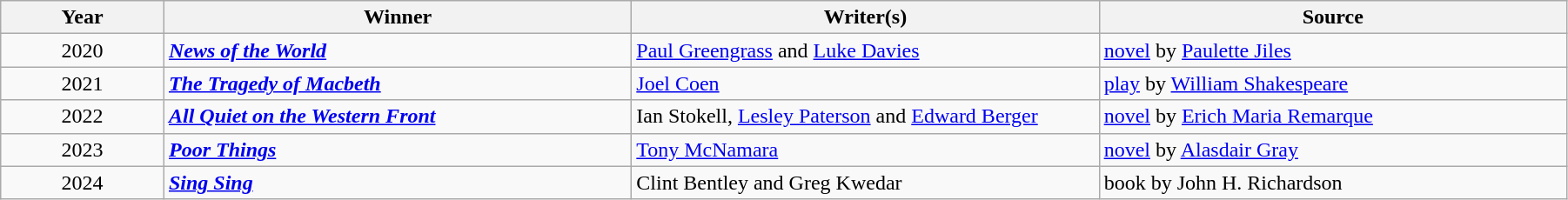<table class="wikitable" width="95%" cellpadding="5">
<tr>
<th width="100"><strong>Year</strong></th>
<th width="300"><strong>Winner</strong></th>
<th width="300"><strong>Writer(s)</strong></th>
<th width="300"><strong>Source</strong></th>
</tr>
<tr>
<td style="text-align:center;">2020</td>
<td><strong><em><a href='#'>News of the World</a></em></strong></td>
<td><a href='#'>Paul Greengrass</a> and <a href='#'>Luke Davies</a></td>
<td><a href='#'>novel</a> by <a href='#'>Paulette Jiles</a></td>
</tr>
<tr>
<td style="text-align:center;">2021</td>
<td><strong><em><a href='#'>The Tragedy of Macbeth</a></em></strong></td>
<td><a href='#'>Joel Coen</a></td>
<td><a href='#'>play</a> by <a href='#'>William Shakespeare</a></td>
</tr>
<tr>
<td style="text-align:center;">2022</td>
<td><strong><em><a href='#'>All Quiet on the Western Front</a></em></strong></td>
<td>Ian Stokell, <a href='#'>Lesley Paterson</a> and <a href='#'>Edward Berger</a></td>
<td><a href='#'>novel</a> by <a href='#'>Erich Maria Remarque</a></td>
</tr>
<tr>
<td style="text-align:center;">2023</td>
<td><strong><em><a href='#'>Poor Things</a></em></strong></td>
<td><a href='#'>Tony McNamara</a></td>
<td><a href='#'>novel</a> by <a href='#'>Alasdair Gray</a></td>
</tr>
<tr>
<td style="text-align:center;">2024</td>
<td><strong><em><a href='#'>Sing Sing</a></em></strong></td>
<td>Clint Bentley and Greg Kwedar</td>
<td>book by John H. Richardson</td>
</tr>
</table>
